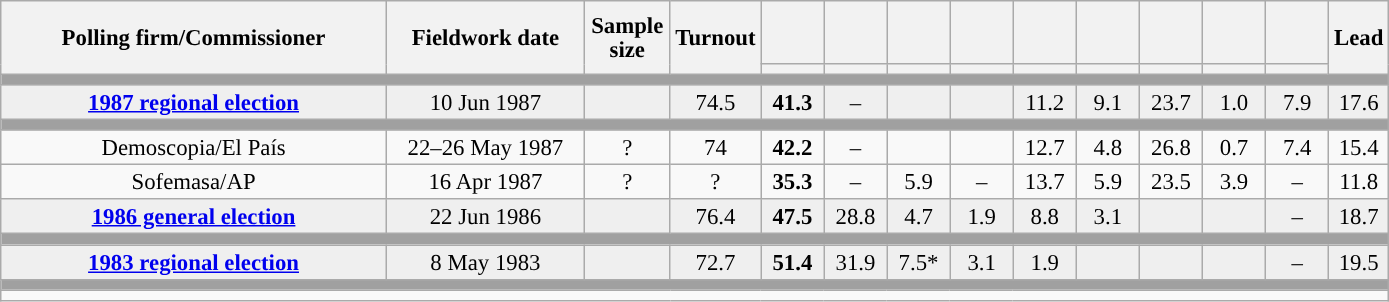<table class="wikitable collapsible collapsed" style="text-align:center; font-size:95%; line-height:16px;">
<tr style="height:42px;">
<th style="width:250px;" rowspan="2">Polling firm/Commissioner</th>
<th style="width:125px;" rowspan="2">Fieldwork date</th>
<th style="width:50px;" rowspan="2">Sample size</th>
<th style="width:45px;" rowspan="2">Turnout</th>
<th style="width:35px;"></th>
<th style="width:35px;"></th>
<th style="width:35px;"></th>
<th style="width:35px;"></th>
<th style="width:35px;"></th>
<th style="width:35px;"></th>
<th style="width:35px;"></th>
<th style="width:35px;"></th>
<th style="width:35px;"></th>
<th style="width:30px;" rowspan="2">Lead</th>
</tr>
<tr>
<th style="color:inherit;background:"></th>
<th style="color:inherit;background:"></th>
<th style="color:inherit;background:"></th>
<th style="color:inherit;background:"></th>
<th style="color:inherit;background:"></th>
<th style="color:inherit;background:"></th>
<th style="color:inherit;background:"></th>
<th style="color:inherit;background:"></th>
<th style="color:inherit;background:"></th>
</tr>
<tr>
<td colspan="14" style="background:#A0A0A0"></td>
</tr>
<tr style="background:#EFEFEF;">
<td><strong><a href='#'>1987 regional election</a></strong></td>
<td>10 Jun 1987</td>
<td></td>
<td>74.5</td>
<td><strong>41.3</strong><br></td>
<td>–</td>
<td></td>
<td></td>
<td>11.2<br></td>
<td>9.1<br></td>
<td>23.7<br></td>
<td>1.0<br></td>
<td>7.9<br></td>
<td style="background:">17.6</td>
</tr>
<tr>
<td colspan="14" style="background:#A0A0A0"></td>
</tr>
<tr>
<td>Demoscopia/El País</td>
<td>22–26 May 1987</td>
<td>?</td>
<td>74</td>
<td><strong>42.2</strong><br></td>
<td>–</td>
<td></td>
<td></td>
<td>12.7<br></td>
<td>4.8<br></td>
<td>26.8<br></td>
<td>0.7<br></td>
<td>7.4<br></td>
<td style="background:">15.4</td>
</tr>
<tr>
<td>Sofemasa/AP</td>
<td>16 Apr 1987</td>
<td>?</td>
<td>?</td>
<td><strong>35.3</strong></td>
<td>–</td>
<td>5.9</td>
<td>–</td>
<td>13.7</td>
<td>5.9</td>
<td>23.5</td>
<td>3.9</td>
<td>–</td>
<td style="background:">11.8</td>
</tr>
<tr style="background:#EFEFEF;">
<td><strong><a href='#'>1986 general election</a></strong></td>
<td>22 Jun 1986</td>
<td></td>
<td>76.4</td>
<td><strong>47.5</strong><br></td>
<td>28.8<br></td>
<td>4.7<br></td>
<td>1.9<br></td>
<td>8.8<br></td>
<td>3.1<br></td>
<td></td>
<td></td>
<td>–</td>
<td style="background:">18.7</td>
</tr>
<tr>
<td colspan="14" style="background:#A0A0A0"></td>
</tr>
<tr style="background:#EFEFEF;">
<td><strong><a href='#'>1983 regional election</a></strong></td>
<td>8 May 1983</td>
<td></td>
<td>72.7</td>
<td><strong>51.4</strong><br></td>
<td>31.9<br></td>
<td>7.5*<br></td>
<td>3.1<br></td>
<td>1.9<br></td>
<td></td>
<td></td>
<td></td>
<td>–</td>
<td style="background:">19.5</td>
</tr>
<tr>
<td colspan="14" style="background:#A0A0A0"></td>
</tr>
<tr>
<td align="left" colspan="14"></td>
</tr>
</table>
